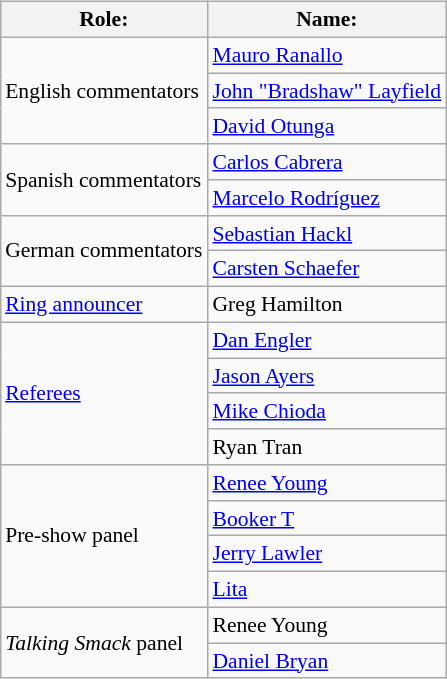<table class=wikitable style="font-size:90%; margin: 0.5em 0 0.5em 1em; float: right; clear: right;">
<tr>
<th>Role:</th>
<th>Name:</th>
</tr>
<tr>
<td rowspan=3>English commentators</td>
<td><a href='#'>Mauro Ranallo</a></td>
</tr>
<tr>
<td><a href='#'>John "Bradshaw" Layfield</a></td>
</tr>
<tr>
<td><a href='#'>David Otunga</a></td>
</tr>
<tr>
<td rowspan=2>Spanish commentators</td>
<td><a href='#'>Carlos Cabrera</a></td>
</tr>
<tr>
<td><a href='#'>Marcelo Rodríguez</a></td>
</tr>
<tr>
<td rowspan=2>German commentators</td>
<td><a href='#'>Sebastian Hackl</a></td>
</tr>
<tr>
<td><a href='#'>Carsten Schaefer</a></td>
</tr>
<tr>
<td rowspan=1><a href='#'>Ring announcer</a></td>
<td>Greg Hamilton</td>
</tr>
<tr>
<td rowspan=4><a href='#'>Referees</a></td>
<td><a href='#'>Dan Engler</a></td>
</tr>
<tr>
<td><a href='#'>Jason Ayers</a></td>
</tr>
<tr>
<td><a href='#'>Mike Chioda</a></td>
</tr>
<tr>
<td>Ryan Tran</td>
</tr>
<tr>
<td rowspan=4>Pre-show panel</td>
<td><a href='#'>Renee Young</a></td>
</tr>
<tr>
<td><a href='#'>Booker T</a></td>
</tr>
<tr>
<td><a href='#'>Jerry Lawler</a></td>
</tr>
<tr>
<td><a href='#'>Lita</a></td>
</tr>
<tr>
<td rowspan=2><em>Talking Smack</em> panel</td>
<td>Renee Young</td>
</tr>
<tr>
<td><a href='#'>Daniel Bryan</a></td>
</tr>
</table>
